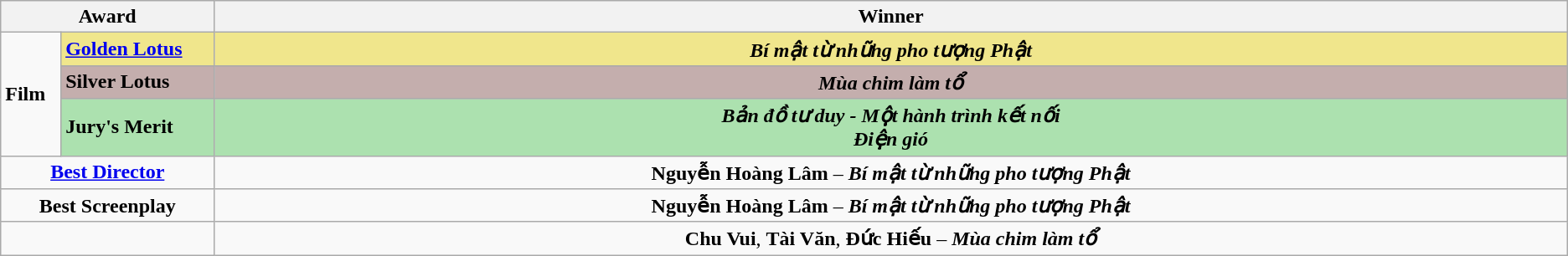<table class=wikitable>
<tr>
<th width="12%" colspan="2">Award</th>
<th width="76%">Winner</th>
</tr>
<tr>
<td rowspan="3"><strong>Film</strong></td>
<td style="background:#F0E68C"><strong><a href='#'>Golden Lotus</a></strong></td>
<td style="background:#F0E68C" align=center><strong><em>Bí mật từ những pho tượng Phật</em></strong></td>
</tr>
<tr>
<td style="background:#C4AEAD"><strong>Silver Lotus</strong></td>
<td style="background:#C4AEAD" align=center><strong><em>Mùa chim làm tổ</em></strong></td>
</tr>
<tr>
<td style="background:#ACE1AF"><strong>Jury's Merit</strong></td>
<td style="background:#ACE1AF" align=center><strong><em>Bản đồ tư duy - Một hành trình kết nối</em></strong><br><strong><em>Điện gió</em></strong></td>
</tr>
<tr>
<td colspan="2" align=center><strong><a href='#'>Best Director</a></strong></td>
<td align=center><strong>Nguyễn Hoàng Lâm</strong> – <strong><em>Bí mật từ những pho tượng Phật</em></strong></td>
</tr>
<tr>
<td colspan="2" align=center><strong>Best Screenplay</strong></td>
<td align=center><strong>Nguyễn Hoàng Lâm</strong> – <strong><em>Bí mật từ những pho tượng Phật</em></strong></td>
</tr>
<tr>
<td colspan="2" align=center><strong></strong></td>
<td align=center><strong>Chu Vui</strong>, <strong>Tài Văn</strong>, <strong>Đức Hiếu</strong> – <strong><em>Mùa chim làm tổ</em></strong></td>
</tr>
</table>
